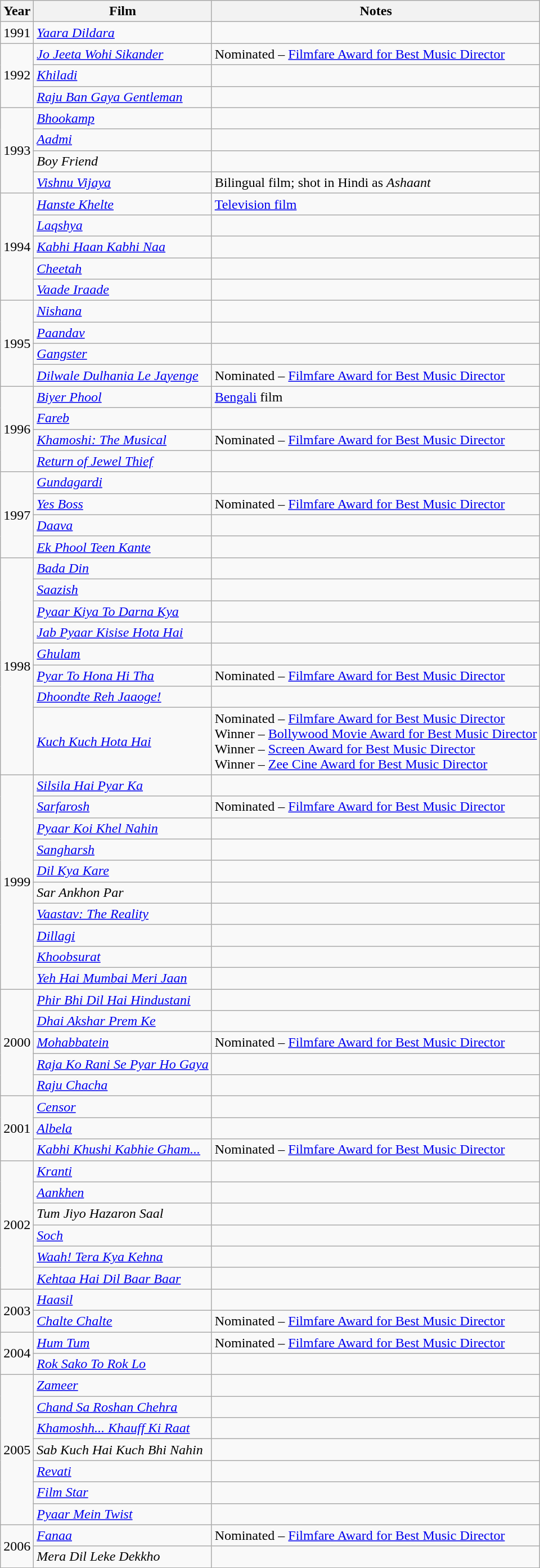<table class="wikitable">
<tr>
<th>Year</th>
<th>Film</th>
<th>Notes</th>
</tr>
<tr>
<td>1991</td>
<td><em><a href='#'>Yaara Dildara</a></em></td>
<td></td>
</tr>
<tr>
<td rowspan="3">1992</td>
<td><em><a href='#'>Jo Jeeta Wohi Sikander</a></em></td>
<td>Nominated – <a href='#'>Filmfare Award for Best Music Director</a></td>
</tr>
<tr>
<td><em><a href='#'>Khiladi</a></em></td>
<td></td>
</tr>
<tr>
<td><em><a href='#'>Raju Ban Gaya Gentleman</a></em></td>
<td></td>
</tr>
<tr>
<td rowspan="4">1993</td>
<td><em><a href='#'>Bhookamp</a></em></td>
<td></td>
</tr>
<tr>
<td><em><a href='#'>Aadmi</a></em></td>
<td></td>
</tr>
<tr>
<td><em>Boy Friend</em></td>
<td></td>
</tr>
<tr>
<td><em><a href='#'>Vishnu Vijaya</a></em></td>
<td>Bilingual film; shot in Hindi as <em>Ashaant</em></td>
</tr>
<tr>
<td rowspan="5">1994</td>
<td><em><a href='#'>Hanste Khelte</a></em></td>
<td><a href='#'>Television film</a></td>
</tr>
<tr>
<td><em><a href='#'>Laqshya</a></em></td>
<td></td>
</tr>
<tr>
<td><em><a href='#'>Kabhi Haan Kabhi Naa</a></em></td>
<td></td>
</tr>
<tr>
<td><em><a href='#'>Cheetah</a></em></td>
<td></td>
</tr>
<tr>
<td><em><a href='#'>Vaade Iraade</a></em></td>
<td></td>
</tr>
<tr>
<td rowspan="4">1995</td>
<td><em><a href='#'>Nishana</a></em></td>
<td></td>
</tr>
<tr>
<td><em><a href='#'>Paandav</a></em></td>
<td></td>
</tr>
<tr>
<td><em><a href='#'>Gangster</a></em></td>
<td></td>
</tr>
<tr>
<td><em><a href='#'>Dilwale Dulhania Le Jayenge</a></em></td>
<td>Nominated – <a href='#'>Filmfare Award for Best Music Director</a></td>
</tr>
<tr>
<td rowspan="4">1996</td>
<td><em><a href='#'>Biyer Phool</a></em></td>
<td><a href='#'>Bengali</a> film</td>
</tr>
<tr>
<td><em><a href='#'>Fareb</a></em></td>
<td></td>
</tr>
<tr>
<td><em><a href='#'>Khamoshi: The Musical</a></em></td>
<td>Nominated – <a href='#'>Filmfare Award for Best Music Director</a></td>
</tr>
<tr>
<td><em><a href='#'>Return of Jewel Thief</a></em></td>
<td></td>
</tr>
<tr>
<td rowspan="4">1997</td>
<td><em><a href='#'>Gundagardi</a></em></td>
<td></td>
</tr>
<tr>
<td><em><a href='#'>Yes Boss</a></em></td>
<td>Nominated – <a href='#'>Filmfare Award for Best Music Director</a></td>
</tr>
<tr>
<td><em><a href='#'>Daava</a></em></td>
<td></td>
</tr>
<tr>
<td><em><a href='#'>Ek Phool Teen Kante</a></em></td>
<td></td>
</tr>
<tr>
<td rowspan="8">1998</td>
<td><em><a href='#'>Bada Din</a></em></td>
<td></td>
</tr>
<tr>
<td><em><a href='#'>Saazish</a></em></td>
<td></td>
</tr>
<tr>
<td><em><a href='#'>Pyaar Kiya To Darna Kya</a></em></td>
<td></td>
</tr>
<tr>
<td><em><a href='#'>Jab Pyaar Kisise Hota Hai</a></em></td>
<td></td>
</tr>
<tr>
<td><em><a href='#'>Ghulam</a></em></td>
<td></td>
</tr>
<tr>
<td><em><a href='#'>Pyar To Hona Hi Tha</a></em></td>
<td>Nominated – <a href='#'>Filmfare Award for Best Music Director</a></td>
</tr>
<tr>
<td><em><a href='#'>Dhoondte Reh Jaaoge!</a></em></td>
<td></td>
</tr>
<tr>
<td><em><a href='#'>Kuch Kuch Hota Hai</a></em></td>
<td>Nominated – <a href='#'>Filmfare Award for Best Music Director</a><br>Winner – <a href='#'>Bollywood Movie Award for Best Music Director</a><br>Winner – <a href='#'>Screen Award for Best Music Director</a><br>Winner – <a href='#'>Zee Cine Award for Best Music Director</a></td>
</tr>
<tr>
<td rowspan="10">1999</td>
<td><em><a href='#'>Silsila Hai Pyar Ka</a></em></td>
<td></td>
</tr>
<tr>
<td><em><a href='#'>Sarfarosh</a></em></td>
<td>Nominated – <a href='#'>Filmfare Award for Best Music Director</a></td>
</tr>
<tr>
<td><em><a href='#'>Pyaar Koi Khel Nahin</a></em></td>
<td></td>
</tr>
<tr>
<td><em><a href='#'>Sangharsh</a></em></td>
<td></td>
</tr>
<tr>
<td><em><a href='#'>Dil Kya Kare</a></em></td>
<td></td>
</tr>
<tr>
<td><em>Sar Ankhon Par</em></td>
<td></td>
</tr>
<tr>
<td><em><a href='#'>Vaastav: The Reality</a></em></td>
<td></td>
</tr>
<tr>
<td><em><a href='#'>Dillagi</a></em></td>
<td></td>
</tr>
<tr>
<td><em><a href='#'>Khoobsurat</a></em></td>
<td></td>
</tr>
<tr>
<td><em><a href='#'>Yeh Hai Mumbai Meri Jaan</a></em></td>
<td></td>
</tr>
<tr>
<td rowspan="5">2000</td>
<td><em><a href='#'>Phir Bhi Dil Hai Hindustani</a></em></td>
<td></td>
</tr>
<tr>
<td><em><a href='#'>Dhai Akshar Prem Ke</a></em></td>
<td></td>
</tr>
<tr>
<td><em><a href='#'>Mohabbatein</a></em></td>
<td>Nominated – <a href='#'>Filmfare Award for Best Music Director</a></td>
</tr>
<tr>
<td><em><a href='#'>Raja Ko Rani Se Pyar Ho Gaya</a></em></td>
<td></td>
</tr>
<tr>
<td><em><a href='#'>Raju Chacha</a></em></td>
<td></td>
</tr>
<tr>
<td rowspan="3">2001</td>
<td><em><a href='#'>Censor</a></em></td>
<td></td>
</tr>
<tr>
<td><em><a href='#'>Albela</a></em></td>
<td></td>
</tr>
<tr>
<td><em><a href='#'>Kabhi Khushi Kabhie Gham...</a></em></td>
<td>Nominated – <a href='#'>Filmfare Award for Best Music Director</a></td>
</tr>
<tr>
<td rowspan="6">2002</td>
<td><em><a href='#'>Kranti</a></em></td>
<td></td>
</tr>
<tr>
<td><em><a href='#'>Aankhen</a></em></td>
<td></td>
</tr>
<tr>
<td><em>Tum Jiyo Hazaron Saal</em></td>
<td></td>
</tr>
<tr>
<td><em><a href='#'>Soch</a></em></td>
<td></td>
</tr>
<tr>
<td><em><a href='#'>Waah! Tera Kya Kehna</a></em></td>
<td></td>
</tr>
<tr>
<td><em><a href='#'>Kehtaa Hai Dil Baar Baar</a></em></td>
<td></td>
</tr>
<tr>
<td rowspan="2">2003</td>
<td><em><a href='#'>Haasil</a></em></td>
<td></td>
</tr>
<tr>
<td><em><a href='#'>Chalte Chalte</a></em></td>
<td>Nominated – <a href='#'>Filmfare Award for Best Music Director</a></td>
</tr>
<tr>
<td rowspan="2">2004</td>
<td><em><a href='#'>Hum Tum</a></em></td>
<td>Nominated – <a href='#'>Filmfare Award for Best Music Director</a></td>
</tr>
<tr>
<td><em><a href='#'>Rok Sako To Rok Lo</a></em></td>
<td></td>
</tr>
<tr>
<td rowspan="7">2005</td>
<td><em><a href='#'>Zameer</a></em></td>
<td></td>
</tr>
<tr>
<td><em><a href='#'>Chand Sa Roshan Chehra</a></em></td>
<td></td>
</tr>
<tr>
<td><em><a href='#'>Khamoshh... Khauff Ki Raat</a></em></td>
<td></td>
</tr>
<tr>
<td><em>Sab Kuch Hai Kuch Bhi Nahin</em></td>
<td></td>
</tr>
<tr>
<td><em><a href='#'>Revati</a></em></td>
<td></td>
</tr>
<tr>
<td><em><a href='#'>Film Star</a></em></td>
<td></td>
</tr>
<tr>
<td><em><a href='#'>Pyaar Mein Twist</a></em></td>
<td></td>
</tr>
<tr>
<td rowspan="2">2006</td>
<td><em><a href='#'>Fanaa</a></em></td>
<td>Nominated – <a href='#'>Filmfare Award for Best Music Director</a></td>
</tr>
<tr>
<td><em>Mera Dil Leke Dekkho</em></td>
<td></td>
</tr>
</table>
